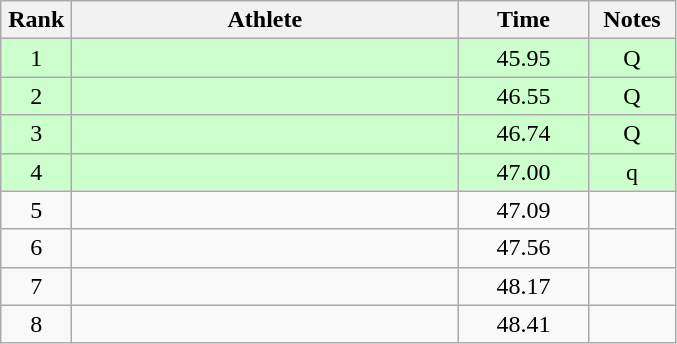<table class="wikitable" style="text-align:center">
<tr>
<th width=40>Rank</th>
<th width=250>Athlete</th>
<th width=80>Time</th>
<th width=50>Notes</th>
</tr>
<tr bgcolor=ccffcc>
<td>1</td>
<td align=left></td>
<td>45.95</td>
<td>Q</td>
</tr>
<tr bgcolor=ccffcc>
<td>2</td>
<td align=left></td>
<td>46.55</td>
<td>Q</td>
</tr>
<tr bgcolor=ccffcc>
<td>3</td>
<td align=left></td>
<td>46.74</td>
<td>Q</td>
</tr>
<tr bgcolor=ccffcc>
<td>4</td>
<td align=left></td>
<td>47.00</td>
<td>q</td>
</tr>
<tr>
<td>5</td>
<td align=left></td>
<td>47.09</td>
<td></td>
</tr>
<tr>
<td>6</td>
<td align=left></td>
<td>47.56</td>
<td></td>
</tr>
<tr>
<td>7</td>
<td align=left></td>
<td>48.17</td>
<td></td>
</tr>
<tr>
<td>8</td>
<td align=left></td>
<td>48.41</td>
<td></td>
</tr>
</table>
